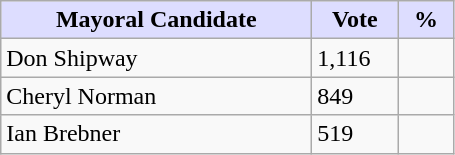<table class="wikitable">
<tr>
<th style="background:#ddf; width:200px;">Mayoral Candidate </th>
<th style="background:#ddf; width:50px;">Vote</th>
<th style="background:#ddf; width:30px;">%</th>
</tr>
<tr>
<td>Don Shipway</td>
<td>1,116</td>
<td></td>
</tr>
<tr>
<td>Cheryl Norman</td>
<td>849</td>
<td></td>
</tr>
<tr>
<td>Ian Brebner</td>
<td>519</td>
<td></td>
</tr>
</table>
